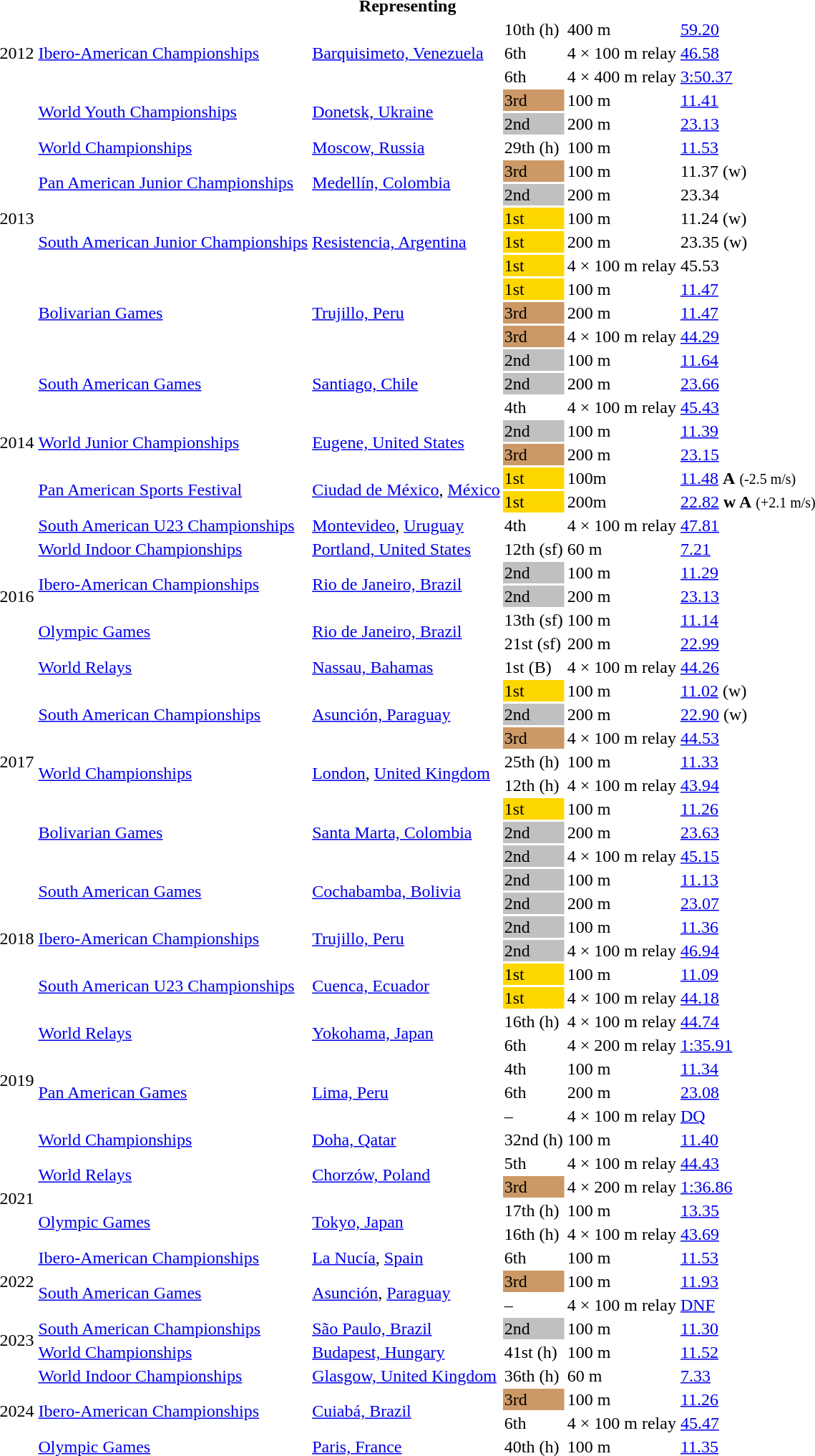<table>
<tr>
<th colspan="6">Representing </th>
</tr>
<tr>
<td rowspan=3>2012</td>
<td rowspan=3><a href='#'>Ibero-American Championships</a></td>
<td rowspan=3><a href='#'>Barquisimeto, Venezuela</a></td>
<td>10th (h)</td>
<td>400 m</td>
<td><a href='#'>59.20</a></td>
</tr>
<tr>
<td>6th</td>
<td>4 × 100 m relay</td>
<td><a href='#'>46.58</a></td>
</tr>
<tr>
<td>6th</td>
<td>4 × 400 m relay</td>
<td><a href='#'>3:50.37</a></td>
</tr>
<tr>
<td rowspan=11>2013</td>
<td rowspan=2><a href='#'>World Youth Championships</a></td>
<td rowspan=2><a href='#'>Donetsk, Ukraine</a></td>
<td bgcolor=cc9966>3rd</td>
<td>100 m</td>
<td><a href='#'>11.41</a></td>
</tr>
<tr>
<td bgcolor=silver>2nd</td>
<td>200 m</td>
<td><a href='#'>23.13</a></td>
</tr>
<tr>
<td><a href='#'>World Championships</a></td>
<td><a href='#'>Moscow, Russia</a></td>
<td>29th (h)</td>
<td>100 m</td>
<td><a href='#'>11.53</a></td>
</tr>
<tr>
<td rowspan=2><a href='#'>Pan American Junior Championships</a></td>
<td rowspan=2><a href='#'>Medellín, Colombia</a></td>
<td bgcolor=cc9966>3rd</td>
<td>100 m</td>
<td>11.37 (w)</td>
</tr>
<tr>
<td bgcolor=silver>2nd</td>
<td>200 m</td>
<td>23.34</td>
</tr>
<tr>
<td rowspan=3><a href='#'>South American Junior Championships</a></td>
<td rowspan=3><a href='#'>Resistencia, Argentina</a></td>
<td bgcolor=gold>1st</td>
<td>100 m</td>
<td>11.24 (w)</td>
</tr>
<tr>
<td bgcolor=gold>1st</td>
<td>200 m</td>
<td>23.35 (w)</td>
</tr>
<tr>
<td bgcolor=gold>1st</td>
<td>4 × 100 m relay</td>
<td>45.53</td>
</tr>
<tr>
<td rowspan=3><a href='#'>Bolivarian Games</a></td>
<td rowspan=3><a href='#'>Trujillo, Peru</a></td>
<td bgcolor=gold>1st</td>
<td>100 m</td>
<td><a href='#'>11.47</a></td>
</tr>
<tr>
<td bgcolor=cc9966>3rd</td>
<td>200 m</td>
<td><a href='#'>11.47</a></td>
</tr>
<tr>
<td bgcolor=cc9966>3rd</td>
<td>4 × 100 m relay</td>
<td><a href='#'>44.29</a></td>
</tr>
<tr>
<td rowspan=8>2014</td>
<td rowspan=3><a href='#'>South American Games</a></td>
<td rowspan=3><a href='#'>Santiago, Chile</a></td>
<td bgcolor=silver>2nd</td>
<td>100 m</td>
<td><a href='#'>11.64</a></td>
</tr>
<tr>
<td bgcolor=silver>2nd</td>
<td>200 m</td>
<td><a href='#'>23.66</a></td>
</tr>
<tr>
<td>4th</td>
<td>4 × 100 m relay</td>
<td><a href='#'>45.43</a></td>
</tr>
<tr>
<td rowspan=2><a href='#'>World Junior Championships</a></td>
<td rowspan=2><a href='#'>Eugene, United States</a></td>
<td bgcolor=silver>2nd</td>
<td>100 m</td>
<td><a href='#'>11.39</a></td>
</tr>
<tr>
<td bgcolor=cc9966>3rd</td>
<td>200 m</td>
<td><a href='#'>23.15</a></td>
</tr>
<tr>
<td rowspan=2><a href='#'>Pan American Sports Festival</a></td>
<td rowspan=2><a href='#'>Ciudad de México</a>, <a href='#'>México</a></td>
<td bgcolor=gold>1st</td>
<td>100m</td>
<td><a href='#'>11.48</a>  <strong>A</strong> <small>(-2.5 m/s)</small></td>
</tr>
<tr>
<td bgcolor=gold>1st</td>
<td>200m</td>
<td><a href='#'>22.82</a>  <strong>w A</strong> <small>(+2.1 m/s)</small></td>
</tr>
<tr>
<td><a href='#'>South American U23 Championships</a></td>
<td><a href='#'>Montevideo</a>, <a href='#'>Uruguay</a></td>
<td>4th</td>
<td>4 × 100 m relay</td>
<td><a href='#'>47.81</a></td>
</tr>
<tr>
<td rowspan=5>2016</td>
<td><a href='#'>World Indoor Championships</a></td>
<td><a href='#'>Portland, United States</a></td>
<td>12th (sf)</td>
<td>60 m</td>
<td><a href='#'>7.21</a></td>
</tr>
<tr>
<td rowspan=2><a href='#'>Ibero-American Championships</a></td>
<td rowspan=2><a href='#'>Rio de Janeiro, Brazil</a></td>
<td bgcolor=silver>2nd</td>
<td>100 m</td>
<td><a href='#'>11.29</a></td>
</tr>
<tr>
<td bgcolor=silver>2nd</td>
<td>200 m</td>
<td><a href='#'>23.13</a></td>
</tr>
<tr>
<td rowspan=2><a href='#'>Olympic Games</a></td>
<td rowspan=2><a href='#'>Rio de Janeiro, Brazil</a></td>
<td>13th (sf)</td>
<td>100 m</td>
<td><a href='#'>11.14</a></td>
</tr>
<tr>
<td>21st (sf)</td>
<td>200 m</td>
<td><a href='#'>22.99</a></td>
</tr>
<tr>
<td rowspan=9>2017</td>
<td><a href='#'>World Relays</a></td>
<td><a href='#'>Nassau, Bahamas</a></td>
<td>1st (B)</td>
<td>4 × 100 m relay</td>
<td><a href='#'>44.26</a></td>
</tr>
<tr>
<td rowspan=3><a href='#'>South American Championships</a></td>
<td rowspan=3><a href='#'>Asunción, Paraguay</a></td>
<td bgcolor=gold>1st</td>
<td>100 m</td>
<td><a href='#'>11.02</a> (w)</td>
</tr>
<tr>
<td bgcolor=silver>2nd</td>
<td>200 m</td>
<td><a href='#'>22.90</a> (w)</td>
</tr>
<tr>
<td bgcolor=cc9966>3rd</td>
<td>4 × 100 m relay</td>
<td><a href='#'>44.53</a></td>
</tr>
<tr>
<td rowspan=2><a href='#'>World Championships</a></td>
<td rowspan=2><a href='#'>London</a>, <a href='#'>United Kingdom</a></td>
<td>25th (h)</td>
<td>100 m</td>
<td><a href='#'>11.33</a></td>
</tr>
<tr>
<td>12th (h)</td>
<td>4 × 100 m relay</td>
<td><a href='#'>43.94</a></td>
</tr>
<tr>
<td rowspan=3><a href='#'>Bolivarian Games</a></td>
<td rowspan=3><a href='#'>Santa Marta, Colombia</a></td>
<td bgcolor=gold>1st</td>
<td>100 m</td>
<td><a href='#'>11.26</a></td>
</tr>
<tr>
<td bgcolor=silver>2nd</td>
<td>200 m</td>
<td><a href='#'>23.63</a></td>
</tr>
<tr>
<td bgcolor=silver>2nd</td>
<td>4 × 100 m relay</td>
<td><a href='#'>45.15</a></td>
</tr>
<tr>
<td rowspan=6>2018</td>
<td rowspan=2><a href='#'>South American Games</a></td>
<td rowspan=2><a href='#'>Cochabamba, Bolivia</a></td>
<td bgcolor=silver>2nd</td>
<td>100 m</td>
<td><a href='#'>11.13</a></td>
</tr>
<tr>
<td bgcolor=silver>2nd</td>
<td>200 m</td>
<td><a href='#'>23.07</a></td>
</tr>
<tr>
<td rowspan=2><a href='#'>Ibero-American Championships</a></td>
<td rowspan=2><a href='#'>Trujillo, Peru</a></td>
<td bgcolor=silver>2nd</td>
<td>100 m</td>
<td><a href='#'>11.36</a></td>
</tr>
<tr>
<td bgcolor=silver>2nd</td>
<td>4 × 100 m relay</td>
<td><a href='#'>46.94</a></td>
</tr>
<tr>
<td rowspan=2><a href='#'>South American U23 Championships</a></td>
<td rowspan=2><a href='#'>Cuenca, Ecuador</a></td>
<td bgcolor=gold>1st</td>
<td>100 m</td>
<td><a href='#'>11.09</a></td>
</tr>
<tr>
<td bgcolor=gold>1st</td>
<td>4 × 100 m relay</td>
<td><a href='#'>44.18</a></td>
</tr>
<tr>
<td rowspan=6>2019</td>
<td rowspan=2><a href='#'>World Relays</a></td>
<td rowspan=2><a href='#'>Yokohama, Japan</a></td>
<td>16th (h)</td>
<td>4 × 100 m relay</td>
<td><a href='#'>44.74</a></td>
</tr>
<tr>
<td>6th</td>
<td>4 × 200 m relay</td>
<td><a href='#'>1:35.91</a></td>
</tr>
<tr>
<td rowspan=3><a href='#'>Pan American Games</a></td>
<td rowspan=3><a href='#'>Lima, Peru</a></td>
<td>4th</td>
<td>100 m</td>
<td><a href='#'>11.34</a></td>
</tr>
<tr>
<td>6th</td>
<td>200 m</td>
<td><a href='#'>23.08</a></td>
</tr>
<tr>
<td>–</td>
<td>4 × 100 m relay</td>
<td><a href='#'>DQ</a></td>
</tr>
<tr>
<td><a href='#'>World Championships</a></td>
<td><a href='#'>Doha, Qatar</a></td>
<td>32nd (h)</td>
<td>100 m</td>
<td><a href='#'>11.40</a></td>
</tr>
<tr>
<td rowspan=4>2021</td>
<td rowspan=2><a href='#'>World Relays</a></td>
<td rowspan=2><a href='#'>Chorzów, Poland</a></td>
<td>5th</td>
<td>4 × 100 m relay</td>
<td><a href='#'>44.43</a></td>
</tr>
<tr>
<td bgcolor=cc9966>3rd</td>
<td>4 × 200 m relay</td>
<td><a href='#'>1:36.86</a></td>
</tr>
<tr>
<td rowspan=2><a href='#'>Olympic Games</a></td>
<td rowspan=2><a href='#'>Tokyo, Japan</a></td>
<td>17th (h)</td>
<td>100 m</td>
<td><a href='#'>13.35</a></td>
</tr>
<tr>
<td>16th (h)</td>
<td>4 × 100 m relay</td>
<td><a href='#'>43.69</a></td>
</tr>
<tr>
<td rowspan=3>2022</td>
<td><a href='#'>Ibero-American Championships</a></td>
<td><a href='#'>La Nucía</a>, <a href='#'>Spain</a></td>
<td>6th</td>
<td>100 m</td>
<td><a href='#'>11.53</a></td>
</tr>
<tr>
<td rowspan=2><a href='#'>South American Games</a></td>
<td rowspan=2><a href='#'>Asunción</a>, <a href='#'>Paraguay</a></td>
<td bgcolor=cc9966>3rd</td>
<td>100 m</td>
<td><a href='#'>11.93</a></td>
</tr>
<tr>
<td>–</td>
<td>4 × 100 m relay</td>
<td><a href='#'>DNF</a></td>
</tr>
<tr>
<td rowspan=2>2023</td>
<td><a href='#'>South American Championships</a></td>
<td><a href='#'>São Paulo, Brazil</a></td>
<td bgcolor=silver>2nd</td>
<td>100 m</td>
<td><a href='#'>11.30</a></td>
</tr>
<tr>
<td><a href='#'>World Championships</a></td>
<td><a href='#'>Budapest, Hungary</a></td>
<td>41st (h)</td>
<td>100 m</td>
<td><a href='#'>11.52</a></td>
</tr>
<tr>
<td rowspan=4>2024</td>
<td><a href='#'>World Indoor Championships</a></td>
<td><a href='#'>Glasgow, United Kingdom</a></td>
<td>36th (h)</td>
<td>60 m</td>
<td><a href='#'>7.33</a></td>
</tr>
<tr>
<td rowspan=2><a href='#'>Ibero-American Championships</a></td>
<td rowspan=2><a href='#'>Cuiabá, Brazil</a></td>
<td bgcolor=cc9966>3rd</td>
<td>100 m</td>
<td><a href='#'>11.26</a></td>
</tr>
<tr>
<td>6th</td>
<td>4 × 100 m relay</td>
<td><a href='#'>45.47</a></td>
</tr>
<tr>
<td><a href='#'>Olympic Games</a></td>
<td><a href='#'>Paris, France</a></td>
<td>40th (h)</td>
<td>100 m</td>
<td><a href='#'>11.35</a></td>
</tr>
</table>
